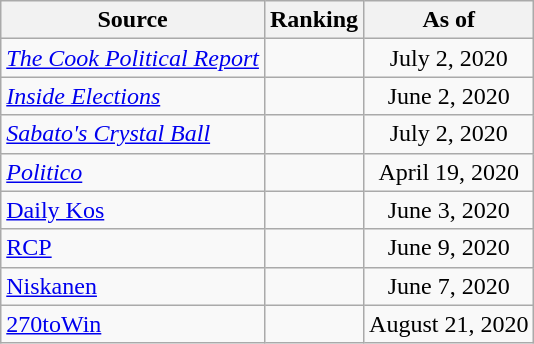<table class="wikitable" style="text-align:center">
<tr>
<th>Source</th>
<th>Ranking</th>
<th>As of</th>
</tr>
<tr>
<td align=left><em><a href='#'>The Cook Political Report</a></em></td>
<td></td>
<td>July 2, 2020</td>
</tr>
<tr>
<td align=left><em><a href='#'>Inside Elections</a></em></td>
<td></td>
<td>June 2, 2020</td>
</tr>
<tr>
<td align=left><em><a href='#'>Sabato's Crystal Ball</a></em></td>
<td></td>
<td>July 2, 2020</td>
</tr>
<tr>
<td align="left"><em><a href='#'>Politico</a></em></td>
<td></td>
<td>April 19, 2020</td>
</tr>
<tr>
<td align="left"><a href='#'>Daily Kos</a></td>
<td></td>
<td>June 3, 2020</td>
</tr>
<tr>
<td align="left"><a href='#'>RCP</a></td>
<td></td>
<td>June 9, 2020</td>
</tr>
<tr>
<td align="left"><a href='#'>Niskanen</a></td>
<td></td>
<td>June 7, 2020</td>
</tr>
<tr>
<td align="left"><a href='#'>270toWin</a></td>
<td></td>
<td>August 21, 2020</td>
</tr>
</table>
